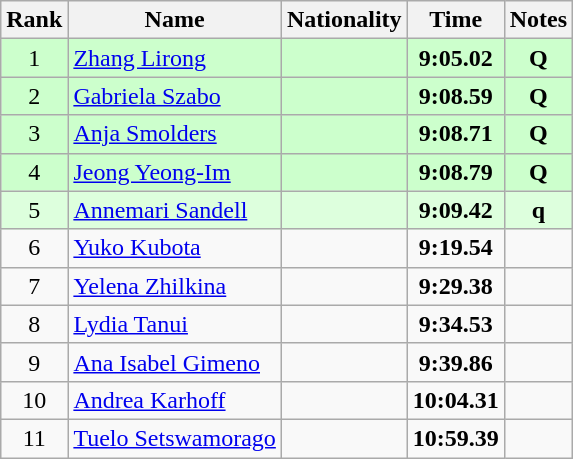<table class="wikitable sortable" style="text-align:center">
<tr>
<th>Rank</th>
<th>Name</th>
<th>Nationality</th>
<th>Time</th>
<th>Notes</th>
</tr>
<tr bgcolor=ccffcc>
<td>1</td>
<td align=left><a href='#'>Zhang Lirong</a></td>
<td align=left></td>
<td><strong>9:05.02</strong></td>
<td><strong>Q</strong></td>
</tr>
<tr bgcolor=ccffcc>
<td>2</td>
<td align=left><a href='#'>Gabriela Szabo</a></td>
<td align=left></td>
<td><strong>9:08.59</strong></td>
<td><strong>Q</strong></td>
</tr>
<tr bgcolor=ccffcc>
<td>3</td>
<td align=left><a href='#'>Anja Smolders</a></td>
<td align=left></td>
<td><strong>9:08.71</strong></td>
<td><strong>Q</strong></td>
</tr>
<tr bgcolor=ccffcc>
<td>4</td>
<td align=left><a href='#'>Jeong Yeong-Im</a></td>
<td align=left></td>
<td><strong>9:08.79</strong></td>
<td><strong>Q</strong></td>
</tr>
<tr bgcolor=ddffdd>
<td>5</td>
<td align=left><a href='#'>Annemari Sandell</a></td>
<td align=left></td>
<td><strong>9:09.42</strong></td>
<td><strong>q</strong></td>
</tr>
<tr>
<td>6</td>
<td align=left><a href='#'>Yuko Kubota</a></td>
<td align=left></td>
<td><strong>9:19.54</strong></td>
<td></td>
</tr>
<tr>
<td>7</td>
<td align=left><a href='#'>Yelena Zhilkina</a></td>
<td align=left></td>
<td><strong>9:29.38</strong></td>
<td></td>
</tr>
<tr>
<td>8</td>
<td align=left><a href='#'>Lydia Tanui</a></td>
<td align=left></td>
<td><strong>9:34.53</strong></td>
<td></td>
</tr>
<tr>
<td>9</td>
<td align=left><a href='#'>Ana Isabel Gimeno</a></td>
<td align=left></td>
<td><strong>9:39.86</strong></td>
<td></td>
</tr>
<tr>
<td>10</td>
<td align=left><a href='#'>Andrea Karhoff</a></td>
<td align=left></td>
<td><strong>10:04.31</strong></td>
<td></td>
</tr>
<tr>
<td>11</td>
<td align=left><a href='#'>Tuelo Setswamorago</a></td>
<td align=left></td>
<td><strong>10:59.39</strong></td>
<td></td>
</tr>
</table>
